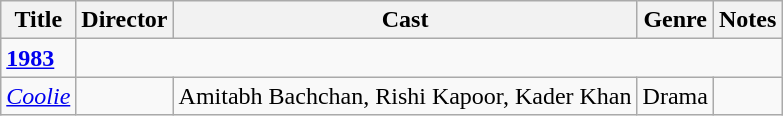<table class="wikitable">
<tr>
<th>Title</th>
<th>Director</th>
<th>Cast</th>
<th>Genre</th>
<th>Notes</th>
</tr>
<tr>
<td><strong><a href='#'>1983</a></strong></td>
</tr>
<tr>
<td><em><a href='#'>Coolie</a></em></td>
<td></td>
<td>Amitabh Bachchan, Rishi Kapoor, Kader Khan</td>
<td>Drama</td>
<td></td>
</tr>
</table>
